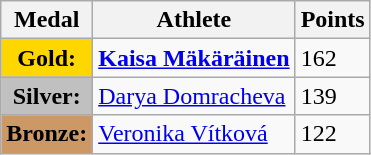<table class="wikitable">
<tr>
<th><strong>Medal</strong></th>
<th><strong>Athlete</strong></th>
<th><strong>Points</strong></th>
</tr>
<tr>
<td style="text-align:center;background-color:gold;"><strong>Gold:</strong></td>
<td> <strong><a href='#'>Kaisa Mäkäräinen</a></strong></td>
<td>162</td>
</tr>
<tr>
<td style="text-align:center;background-color:silver;"><strong>Silver:</strong></td>
<td> <a href='#'>Darya Domracheva</a></td>
<td>139</td>
</tr>
<tr>
<td style="text-align:center;background-color:#CC9966;"><strong>Bronze:</strong></td>
<td> <a href='#'>Veronika Vítková</a></td>
<td>122</td>
</tr>
</table>
